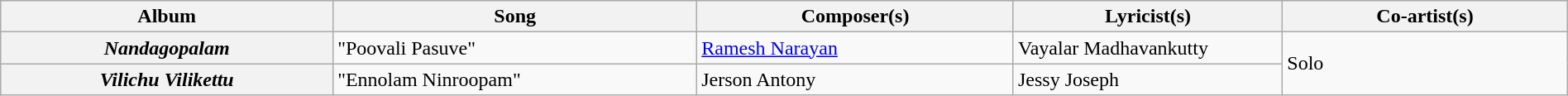<table class="wikitable plainrowheaders" width="100%" textcolor:#000;">
<tr style="background:#cfc; text-align:center;">
<th scope="col" width=21%>Album</th>
<th scope="col" width=23%>Song</th>
<th scope="col" width=20%>Composer(s)</th>
<th scope="col" width=17%>Lyricist(s)</th>
<th scope="col" width=18%>Co-artist(s)</th>
</tr>
<tr>
<th scope="row"><em>Nandagopalam</em></th>
<td>"Poovali Pasuve"</td>
<td><a href='#'>Ramesh Narayan</a></td>
<td>Vayalar Madhavankutty</td>
<td rowspan="2">Solo</td>
</tr>
<tr>
<th scope="row"><em>Vilichu Vilikettu</em></th>
<td>"Ennolam Ninroopam"</td>
<td>Jerson Antony</td>
<td>Jessy Joseph</td>
</tr>
</table>
